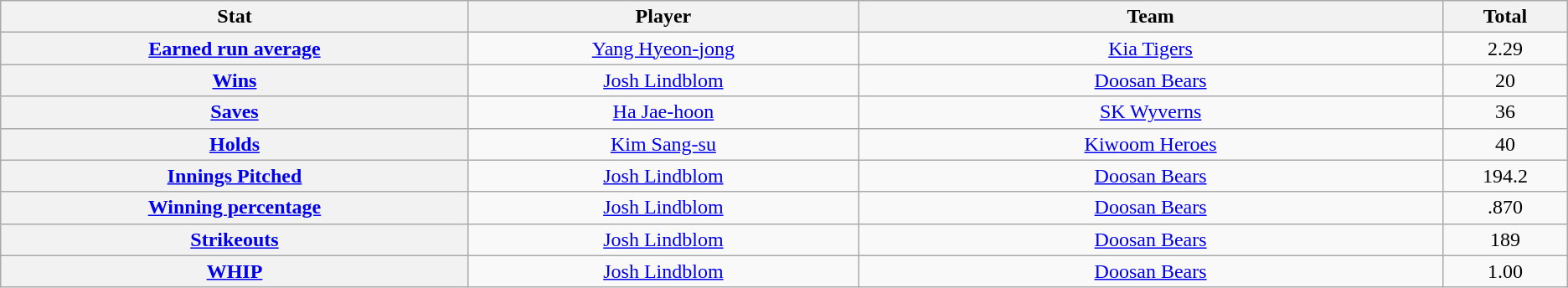<table class="wikitable" style="text-align:center;">
<tr>
<th scope="col" width="12%">Stat</th>
<th scope="col" width="10%">Player</th>
<th scope="col" width="15%">Team</th>
<th scope="col" width="3%">Total</th>
</tr>
<tr>
<th scope="row" style="text-align:center;"><a href='#'>Earned run average</a></th>
<td><a href='#'>Yang Hyeon-jong</a></td>
<td><a href='#'>Kia Tigers</a></td>
<td>2.29</td>
</tr>
<tr>
<th scope="row" style="text-align:center;"><a href='#'>Wins</a></th>
<td><a href='#'>Josh Lindblom</a></td>
<td><a href='#'>Doosan Bears</a></td>
<td>20</td>
</tr>
<tr>
<th scope="row" style="text-align:center;"><a href='#'>Saves</a></th>
<td><a href='#'>Ha Jae-hoon</a></td>
<td><a href='#'>SK Wyverns</a></td>
<td>36</td>
</tr>
<tr>
<th scope="row" style="text-align:center;"><a href='#'>Holds</a></th>
<td><a href='#'>Kim Sang-su</a></td>
<td><a href='#'>Kiwoom Heroes</a></td>
<td>40</td>
</tr>
<tr>
<th scope="row" style="text-align:center;"><a href='#'>Innings Pitched</a></th>
<td><a href='#'>Josh Lindblom</a></td>
<td><a href='#'>Doosan Bears</a></td>
<td>194.2</td>
</tr>
<tr>
<th scope="row" style="text-align:center;"><a href='#'>Winning percentage</a></th>
<td><a href='#'>Josh Lindblom</a></td>
<td><a href='#'>Doosan Bears</a></td>
<td>.870</td>
</tr>
<tr>
<th scope="row" style="text-align:center;"><a href='#'>Strikeouts</a></th>
<td><a href='#'>Josh Lindblom</a></td>
<td><a href='#'>Doosan Bears</a></td>
<td>189</td>
</tr>
<tr>
<th scope="row" style="text-align:center;"><a href='#'>WHIP</a></th>
<td><a href='#'>Josh Lindblom</a></td>
<td><a href='#'>Doosan Bears</a></td>
<td>1.00</td>
</tr>
</table>
